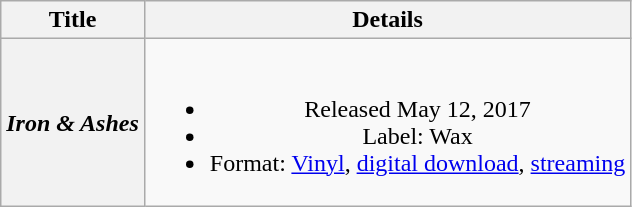<table class="wikitable plainrowheaders" style="text-align:center;">
<tr>
<th scope="col">Title</th>
<th scope="col">Details</th>
</tr>
<tr>
<th scope="row"><em>Iron & Ashes</em></th>
<td><br><ul><li>Released May 12, 2017</li><li>Label: Wax</li><li>Format: <a href='#'>Vinyl</a>, <a href='#'>digital download</a>, <a href='#'>streaming</a></li></ul></td>
</tr>
</table>
